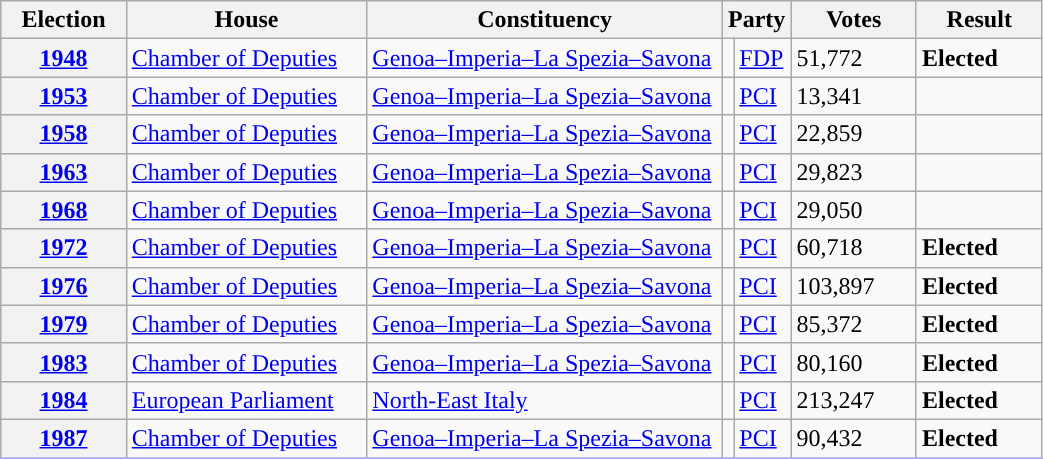<table class=wikitable style="width:55%; border:1px #AAAAFF solid">
<tr>
<th width=12%>Election</th>
<th width=23%>House</th>
<th width=34%>Constituency</th>
<th width=5% colspan="2">Party</th>
<th width=12%>Votes</th>
<th width=12%>Result</th>
</tr>
<tr>
<th><a href='#'>1948</a></th>
<td><a href='#'>Chamber of Deputies</a></td>
<td><a href='#'>Genoa–Imperia–La Spezia–Savona</a></td>
<td></td>
<td><a href='#'>FDP</a></td>
<td>51,772</td>
<td> <strong>Elected</strong></td>
</tr>
<tr>
<th><a href='#'>1953</a></th>
<td><a href='#'>Chamber of Deputies</a></td>
<td><a href='#'>Genoa–Imperia–La Spezia–Savona</a></td>
<td></td>
<td><a href='#'>PCI</a></td>
<td>13,341</td>
<td></td>
</tr>
<tr>
<th><a href='#'>1958</a></th>
<td><a href='#'>Chamber of Deputies</a></td>
<td><a href='#'>Genoa–Imperia–La Spezia–Savona</a></td>
<td></td>
<td><a href='#'>PCI</a></td>
<td>22,859</td>
<td></td>
</tr>
<tr>
<th><a href='#'>1963</a></th>
<td><a href='#'>Chamber of Deputies</a></td>
<td><a href='#'>Genoa–Imperia–La Spezia–Savona</a></td>
<td></td>
<td><a href='#'>PCI</a></td>
<td>29,823</td>
<td></td>
</tr>
<tr>
<th><a href='#'>1968</a></th>
<td><a href='#'>Chamber of Deputies</a></td>
<td><a href='#'>Genoa–Imperia–La Spezia–Savona</a></td>
<td></td>
<td><a href='#'>PCI</a></td>
<td>29,050</td>
<td></td>
</tr>
<tr>
<th><a href='#'>1972</a></th>
<td><a href='#'>Chamber of Deputies</a></td>
<td><a href='#'>Genoa–Imperia–La Spezia–Savona</a></td>
<td></td>
<td><a href='#'>PCI</a></td>
<td>60,718</td>
<td> <strong>Elected</strong></td>
</tr>
<tr>
<th><a href='#'>1976</a></th>
<td><a href='#'>Chamber of Deputies</a></td>
<td><a href='#'>Genoa–Imperia–La Spezia–Savona</a></td>
<td></td>
<td><a href='#'>PCI</a></td>
<td>103,897</td>
<td> <strong>Elected</strong></td>
</tr>
<tr>
<th><a href='#'>1979</a></th>
<td><a href='#'>Chamber of Deputies</a></td>
<td><a href='#'>Genoa–Imperia–La Spezia–Savona</a></td>
<td></td>
<td><a href='#'>PCI</a></td>
<td>85,372</td>
<td> <strong>Elected</strong></td>
</tr>
<tr>
<th><a href='#'>1983</a></th>
<td><a href='#'>Chamber of Deputies</a></td>
<td><a href='#'>Genoa–Imperia–La Spezia–Savona</a></td>
<td></td>
<td><a href='#'>PCI</a></td>
<td>80,160</td>
<td> <strong>Elected</strong></td>
</tr>
<tr>
<th><a href='#'>1984</a></th>
<td><a href='#'>European Parliament</a></td>
<td><a href='#'>North-East Italy</a></td>
<td></td>
<td><a href='#'>PCI</a></td>
<td>213,247</td>
<td> <strong>Elected</strong></td>
</tr>
<tr>
<th><a href='#'>1987</a></th>
<td><a href='#'>Chamber of Deputies</a></td>
<td><a href='#'>Genoa–Imperia–La Spezia–Savona</a></td>
<td></td>
<td><a href='#'>PCI</a></td>
<td>90,432</td>
<td> <strong>Elected</strong></td>
</tr>
<tr>
</tr>
</table>
